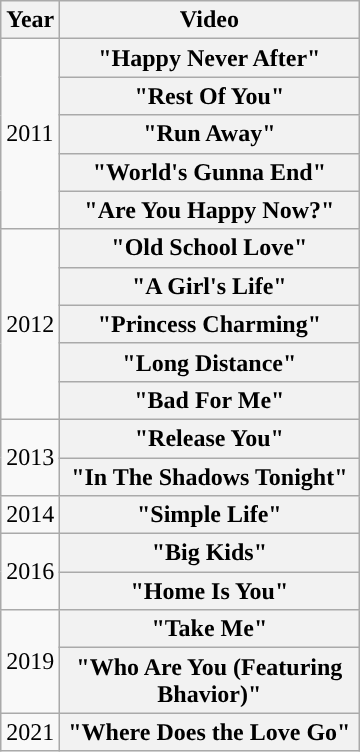<table class="wikitable plainrowheaders">
<tr>
<th>Year</th>
<th style="width:12em;">Video</th>
</tr>
<tr>
<td rowspan="5">2011</td>
<th scope="row">"Happy Never After"</th>
</tr>
<tr>
<th scope="row">"Rest Of You"</th>
</tr>
<tr>
<th scope="row">"Run Away"</th>
</tr>
<tr>
<th scope="row">"World's Gunna End"</th>
</tr>
<tr>
<th scope="row">"Are You Happy Now?"</th>
</tr>
<tr>
<td rowspan="5">2012</td>
<th scope="row">"Old School Love"</th>
</tr>
<tr>
<th scope="row">"A Girl's Life"</th>
</tr>
<tr>
<th scope="row">"Princess Charming"</th>
</tr>
<tr>
<th scope="row">"Long Distance"</th>
</tr>
<tr>
<th scope="row">"Bad For Me"</th>
</tr>
<tr>
<td rowspan="2">2013</td>
<th scope="row">"Release You"</th>
</tr>
<tr>
<th scope="row">"In The Shadows Tonight"</th>
</tr>
<tr>
<td>2014</td>
<th scope="row">"Simple Life"</th>
</tr>
<tr>
<td rowspan="2">2016</td>
<th scope="row">"Big Kids"</th>
</tr>
<tr>
<th scope="row">"Home Is You"</th>
</tr>
<tr>
<td rowspan="2">2019</td>
<th scope="row">"Take Me"</th>
</tr>
<tr>
<th scope="row">"Who Are You (Featuring Bhavior)"</th>
</tr>
<tr>
<td rowspan="2">2021</td>
<th scope="row">"Where Does the Love Go"</th>
</tr>
</table>
